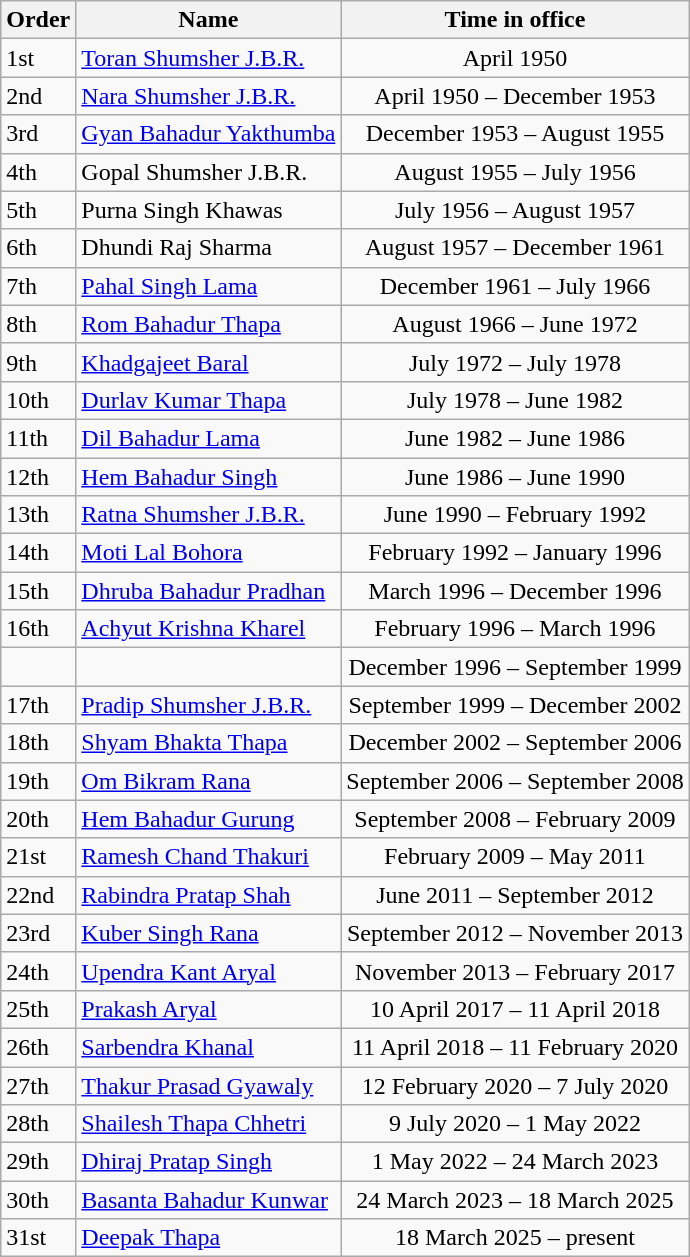<table class="wikitable">
<tr>
<th>Order</th>
<th>Name</th>
<th>Time in office</th>
</tr>
<tr>
<td>1st</td>
<td><a href='#'>Toran Shumsher J.B.R.</a></td>
<td align="center">April 1950</td>
</tr>
<tr>
<td>2nd</td>
<td><a href='#'>Nara Shumsher J.B.R.</a></td>
<td align="center">April 1950 – December 1953</td>
</tr>
<tr>
<td>3rd</td>
<td><a href='#'>Gyan Bahadur Yakthumba</a></td>
<td align="center">December 1953 – August 1955</td>
</tr>
<tr>
<td>4th</td>
<td>Gopal Shumsher J.B.R.</td>
<td align="center">August 1955 – July 1956</td>
</tr>
<tr>
<td>5th</td>
<td>Purna Singh Khawas</td>
<td align="center">July 1956 – August 1957</td>
</tr>
<tr>
<td>6th</td>
<td>Dhundi Raj Sharma</td>
<td align="center">August 1957 – December 1961</td>
</tr>
<tr>
<td>7th</td>
<td><a href='#'>Pahal Singh Lama</a></td>
<td align="center">December 1961 – July 1966</td>
</tr>
<tr>
<td>8th</td>
<td><a href='#'>Rom Bahadur Thapa</a></td>
<td align="center">August 1966 – June 1972</td>
</tr>
<tr>
<td>9th</td>
<td><a href='#'>Khadgajeet Baral</a></td>
<td align="center">July 1972 – July 1978</td>
</tr>
<tr>
<td>10th</td>
<td><a href='#'>Durlav Kumar Thapa</a></td>
<td align="center">July 1978 – June 1982</td>
</tr>
<tr>
<td>11th</td>
<td><a href='#'>Dil Bahadur Lama</a></td>
<td align="center">June 1982 – June 1986</td>
</tr>
<tr>
<td>12th</td>
<td><a href='#'>Hem Bahadur Singh</a></td>
<td align="center">June 1986 – June 1990</td>
</tr>
<tr>
<td>13th</td>
<td><a href='#'>Ratna Shumsher J.B.R.</a></td>
<td align="center">June 1990 – February 1992</td>
</tr>
<tr>
<td>14th</td>
<td><a href='#'>Moti Lal Bohora</a></td>
<td align="center">February 1992 –  January 1996</td>
</tr>
<tr>
<td>15th</td>
<td><a href='#'>Dhruba Bahadur Pradhan</a></td>
<td align="center">March 1996  – December 1996</td>
</tr>
<tr>
<td>16th</td>
<td><a href='#'>Achyut Krishna Kharel</a></td>
<td align="center">February 1996 – March 1996</td>
</tr>
<tr>
<td></td>
<td></td>
<td align="center">December 1996 – September 1999</td>
</tr>
<tr>
<td>17th</td>
<td><a href='#'>Pradip Shumsher J.B.R.</a></td>
<td align="center">September 1999 – December 2002</td>
</tr>
<tr>
<td>18th</td>
<td><a href='#'>Shyam Bhakta Thapa</a></td>
<td align="center">December 2002 – September 2006</td>
</tr>
<tr>
<td>19th</td>
<td><a href='#'>Om Bikram Rana</a></td>
<td align="center">September 2006 – September 2008</td>
</tr>
<tr>
<td>20th</td>
<td><a href='#'>Hem Bahadur Gurung</a></td>
<td align="center">September 2008 – February 2009</td>
</tr>
<tr>
<td>21st</td>
<td><a href='#'>Ramesh Chand Thakuri</a></td>
<td align="center">February 2009 – May 2011</td>
</tr>
<tr>
<td>22nd</td>
<td><a href='#'>Rabindra Pratap Shah</a></td>
<td align="center">June 2011 – September 2012</td>
</tr>
<tr>
<td>23rd</td>
<td><a href='#'>Kuber Singh Rana</a></td>
<td align="center">September 2012 – November 2013</td>
</tr>
<tr>
<td>24th</td>
<td><a href='#'>Upendra Kant Aryal</a></td>
<td align="center">November 2013 – February 2017</td>
</tr>
<tr>
<td>25th</td>
<td><a href='#'>Prakash Aryal</a></td>
<td align="center">10 April 2017 – 11 April 2018</td>
</tr>
<tr>
<td>26th<br></td>
<td><a href='#'>Sarbendra Khanal</a></td>
<td align="center">11 April 2018 – 11 February 2020</td>
</tr>
<tr>
<td>27th<br></td>
<td><a href='#'>Thakur Prasad Gyawaly</a></td>
<td align="center">12 February 2020 – 7 July 2020</td>
</tr>
<tr>
<td>28th<br></td>
<td><a href='#'>Shailesh Thapa Chhetri</a></td>
<td align="center">9 July 2020 – 1 May 2022</td>
</tr>
<tr>
<td>29th<br></td>
<td><a href='#'>Dhiraj Pratap Singh </a></td>
<td align="center">1 May 2022 – 24 March 2023</td>
</tr>
<tr>
<td>30th<br></td>
<td><a href='#'>Basanta Bahadur Kunwar</a></td>
<td align="center">24 March 2023 – 18 March 2025</td>
</tr>
<tr>
<td>31st<br></td>
<td><a href='#'>Deepak Thapa</a></td>
<td align="center">18 March 2025 – present</td>
</tr>
</table>
